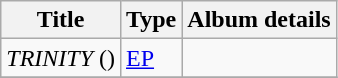<table class="wikitable plainrowheaders">
<tr>
<th>Title</th>
<th>Type</th>
<th>Album details</th>
</tr>
<tr>
<td><em>TRINITY</em> ()</td>
<td><a href='#'>EP</a></td>
<td></td>
</tr>
<tr>
</tr>
</table>
